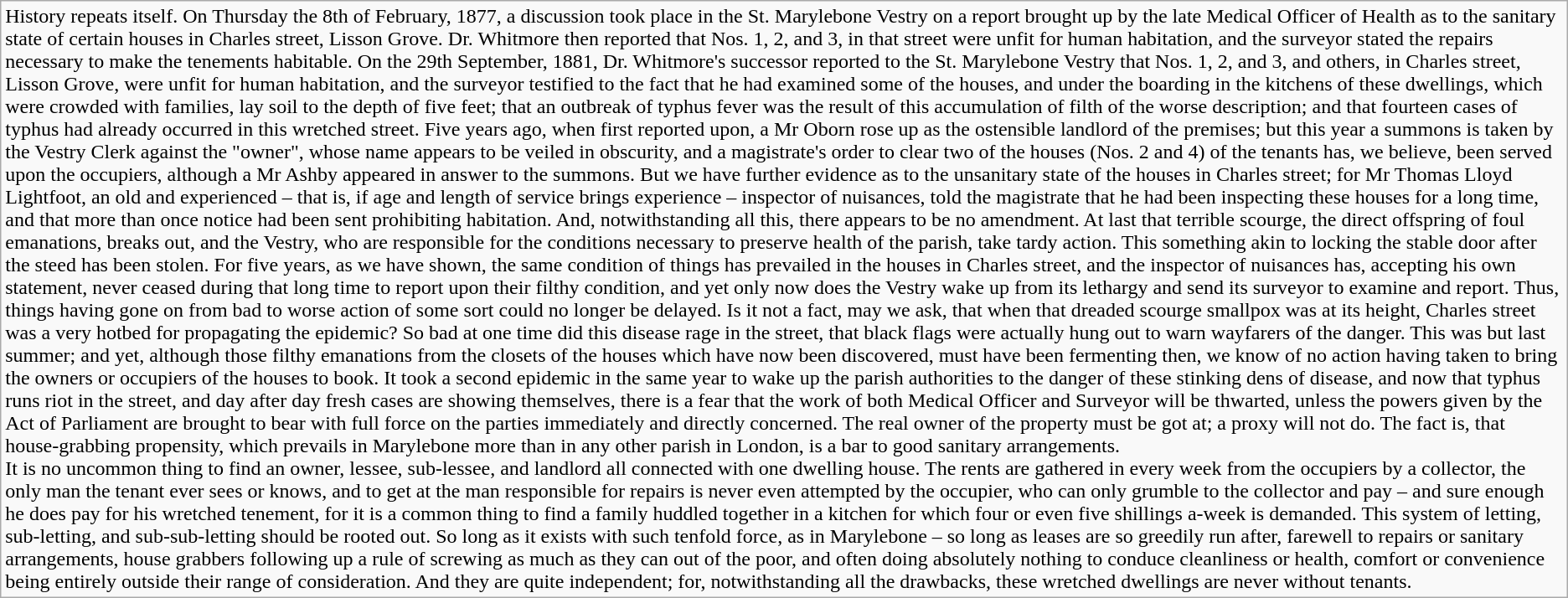<table class="wikitable">
<tr>
<td>History repeats itself. On Thursday the 8th of February, 1877, a discussion took place in the St. Marylebone Vestry on a report brought up by the late Medical Officer of Health as to the sanitary state of certain houses in Charles street, Lisson Grove. Dr. Whitmore then reported that Nos. 1, 2, and 3, in that street were unfit for human habitation, and the surveyor stated the repairs necessary to make the tenements habitable.  On the 29th September, 1881, Dr. Whitmore's successor reported to the St. Marylebone Vestry that Nos. 1, 2, and 3, and others, in Charles street, Lisson Grove, were unfit for human habitation, and the surveyor testified to the fact that he had examined some of the houses, and under the boarding in the kitchens of these dwellings, which were crowded with families, lay soil to the depth of five feet; that an outbreak of typhus fever was the result of this accumulation of filth of the worse description; and that fourteen cases of typhus had already occurred in this wretched street. Five years ago, when first reported upon, a Mr Oborn rose up as the ostensible landlord of the premises; but this year a summons is taken by the Vestry Clerk against the "owner", whose name appears to be veiled in obscurity, and a magistrate's order to clear two of the houses (Nos. 2 and 4) of the tenants has, we believe, been served upon the occupiers, although a Mr Ashby appeared in answer to the summons. But we have further evidence as to the unsanitary state of the houses in Charles street; for Mr Thomas Lloyd Lightfoot, an old and experienced – that is, if age and length of service brings experience – inspector of nuisances, told the magistrate that he had been inspecting these houses for a long time, and that more than once notice had been sent prohibiting habitation. And, notwithstanding all this, there appears to be no amendment. At last that terrible scourge, the direct offspring of foul emanations, breaks out, and the Vestry, who are responsible for the conditions necessary to preserve health of the parish, take tardy action. This something akin to locking the stable door after the steed has been stolen. For five years, as we have shown, the same condition of things has prevailed in the houses in Charles street, and the inspector of nuisances has, accepting his own statement, never ceased during that long time to report upon their filthy condition, and yet only now does the Vestry wake up from its lethargy and send its surveyor to examine and report. Thus, things having gone on from bad to worse action of some sort could no longer be delayed. Is it not a fact, may we ask, that when that dreaded scourge smallpox was at its height, Charles street was a very hotbed for propagating the epidemic?  So bad at one time did this disease rage in the street, that black flags were actually hung out to warn wayfarers of the danger. This was but last summer; and yet, although those filthy emanations from the closets of the houses which have now been discovered, must have been fermenting then, we know of no action having taken to bring the owners or occupiers of the houses to book. It took a second epidemic in the same year to wake up the parish authorities to the danger of these stinking dens of disease, and now that typhus runs riot in the street, and day after day fresh cases are showing themselves, there is a fear that the work of both Medical Officer and Surveyor will be thwarted, unless the powers given by the Act of Parliament are brought to bear with full force on the parties immediately and directly concerned. The real owner of the property must be got at; a proxy will not do. The fact is, that house-grabbing propensity, which prevails in Marylebone more than in any other parish in London, is a bar to good sanitary arrangements.<br>It is no uncommon thing to find an owner, lessee, sub-lessee, and landlord all connected with one dwelling house. The rents are gathered in every week from the occupiers by a collector, the only man the tenant ever sees or knows, and to get at the man responsible for repairs is never even attempted by the occupier, who can only grumble to the collector and pay – and sure enough he does pay for his wretched tenement, for it is a common thing to find a family huddled together in a kitchen for which four or even five shillings a-week is demanded. This system of letting, sub-letting, and sub-sub-letting should be rooted out. So long as it exists with such tenfold force, as in Marylebone – so long as leases are so greedily run after, farewell to repairs or sanitary arrangements, house grabbers following up a rule of screwing as much as they can out of the poor, and often doing absolutely nothing to conduce cleanliness or health, comfort or convenience being entirely outside their range of consideration. And they are quite independent; for, notwithstanding all the drawbacks, these wretched dwellings are never without tenants.</td>
</tr>
</table>
